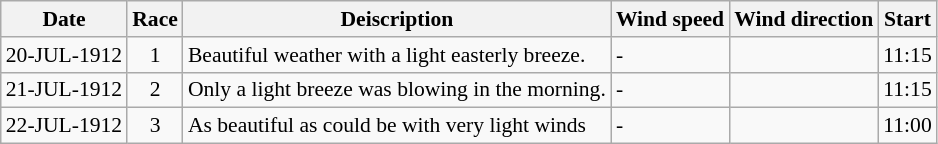<table class="wikitable" style="text-align:right; font-size:90%">
<tr>
<th>Date</th>
<th>Race</th>
<th>Deiscription</th>
<th>Wind speed</th>
<th>Wind direction</th>
<th>Start</th>
</tr>
<tr>
<td>20-JUL-1912</td>
<td align=center>1</td>
<td align=left>Beautiful weather with a light easterly breeze.</td>
<td align=left> -<br></td>
<td align=center></td>
<td>11:15</td>
</tr>
<tr>
<td>21-JUL-1912</td>
<td align=center>2</td>
<td align=left>Only a light breeze was blowing in the morning.</td>
<td align=left> -<br></td>
<td align=center></td>
<td>11:15</td>
</tr>
<tr>
<td>22-JUL-1912</td>
<td align=center>3</td>
<td align=left>As beautiful as could be with very light winds</td>
<td align=left> -<br></td>
<td align=center></td>
<td>11:00</td>
</tr>
</table>
